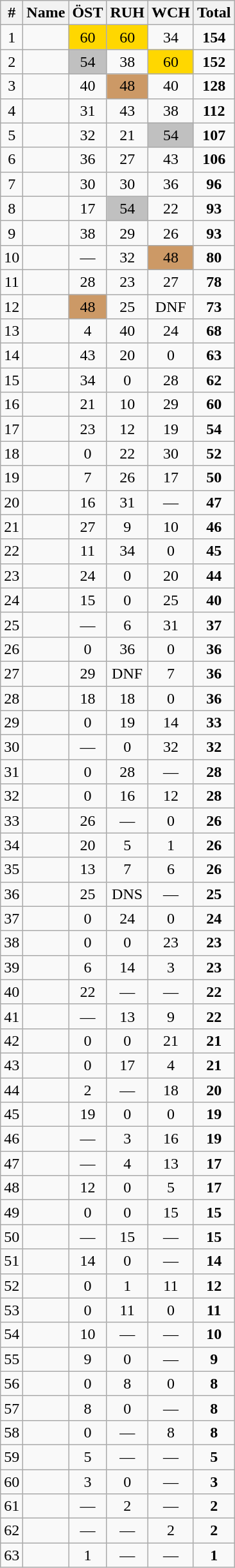<table class="wikitable sortable" style="text-align:center;">
<tr>
<th>#</th>
<th>Name</th>
<th>ÖST</th>
<th>RUH</th>
<th>WCH</th>
<th>Total</th>
</tr>
<tr>
<td>1</td>
<td align="left"></td>
<td bgcolor="gold">60</td>
<td bgcolor="gold">60</td>
<td>34</td>
<td><strong>154</strong></td>
</tr>
<tr>
<td>2</td>
<td align="left"></td>
<td bgcolor="silver">54</td>
<td>38</td>
<td bgcolor="gold">60</td>
<td><strong>152</strong></td>
</tr>
<tr>
<td>3</td>
<td align="left"></td>
<td>40</td>
<td bgcolor="CC9966">48</td>
<td>40</td>
<td><strong>128</strong></td>
</tr>
<tr>
<td>4</td>
<td align="left"></td>
<td>31</td>
<td>43</td>
<td>38</td>
<td><strong>112</strong></td>
</tr>
<tr>
<td>5</td>
<td align="left"></td>
<td>32</td>
<td>21</td>
<td bgcolor="silver">54</td>
<td><strong>107</strong></td>
</tr>
<tr>
<td>6</td>
<td align="left"></td>
<td>36</td>
<td>27</td>
<td>43</td>
<td><strong>106</strong></td>
</tr>
<tr>
<td>7</td>
<td align="left"></td>
<td>30</td>
<td>30</td>
<td>36</td>
<td><strong>96</strong></td>
</tr>
<tr>
<td>8</td>
<td align="left"></td>
<td>17</td>
<td bgcolor="silver">54</td>
<td>22</td>
<td><strong>93</strong></td>
</tr>
<tr>
<td>9</td>
<td align="left"></td>
<td>38</td>
<td>29</td>
<td>26</td>
<td><strong>93</strong></td>
</tr>
<tr>
<td>10</td>
<td align="left"></td>
<td>—</td>
<td>32</td>
<td bgcolor="CC9966">48</td>
<td><strong>80</strong></td>
</tr>
<tr>
<td>11</td>
<td align="left"></td>
<td>28</td>
<td>23</td>
<td>27</td>
<td><strong>78</strong></td>
</tr>
<tr>
<td>12</td>
<td align="left"></td>
<td bgcolor="CC9966">48</td>
<td>25</td>
<td>DNF</td>
<td><strong>73</strong></td>
</tr>
<tr>
<td>13</td>
<td align="left"></td>
<td>4</td>
<td>40</td>
<td>24</td>
<td><strong>68</strong></td>
</tr>
<tr>
<td>14</td>
<td align="left"></td>
<td>43</td>
<td>20</td>
<td>0</td>
<td><strong>63</strong></td>
</tr>
<tr>
<td>15</td>
<td align="left"></td>
<td>34</td>
<td>0</td>
<td>28</td>
<td><strong>62</strong></td>
</tr>
<tr>
<td>16</td>
<td align="left"></td>
<td>21</td>
<td>10</td>
<td>29</td>
<td><strong>60</strong></td>
</tr>
<tr>
<td>17</td>
<td align="left"></td>
<td>23</td>
<td>12</td>
<td>19</td>
<td><strong>54</strong></td>
</tr>
<tr>
<td>18</td>
<td align="left"></td>
<td>0</td>
<td>22</td>
<td>30</td>
<td><strong>52</strong></td>
</tr>
<tr>
<td>19</td>
<td align="left"></td>
<td>7</td>
<td>26</td>
<td>17</td>
<td><strong>50</strong></td>
</tr>
<tr>
<td>20</td>
<td align="left"></td>
<td>16</td>
<td>31</td>
<td>—</td>
<td><strong>47</strong></td>
</tr>
<tr>
<td>21</td>
<td align="left"></td>
<td>27</td>
<td>9</td>
<td>10</td>
<td><strong>46</strong></td>
</tr>
<tr>
<td>22</td>
<td align="left"></td>
<td>11</td>
<td>34</td>
<td>0</td>
<td><strong>45</strong></td>
</tr>
<tr>
<td>23</td>
<td align="left"></td>
<td>24</td>
<td>0</td>
<td>20</td>
<td><strong>44</strong></td>
</tr>
<tr>
<td>24</td>
<td align="left"></td>
<td>15</td>
<td>0</td>
<td>25</td>
<td><strong>40</strong></td>
</tr>
<tr>
<td>25</td>
<td align="left"></td>
<td>—</td>
<td>6</td>
<td>31</td>
<td><strong>37</strong></td>
</tr>
<tr>
<td>26</td>
<td align="left"></td>
<td>0</td>
<td>36</td>
<td>0</td>
<td><strong>36</strong></td>
</tr>
<tr>
<td>27</td>
<td align="left"></td>
<td>29</td>
<td>DNF</td>
<td>7</td>
<td><strong>36</strong></td>
</tr>
<tr>
<td>28</td>
<td align="left"></td>
<td>18</td>
<td>18</td>
<td>0</td>
<td><strong>36</strong></td>
</tr>
<tr>
<td>29</td>
<td align="left"></td>
<td>0</td>
<td>19</td>
<td>14</td>
<td><strong>33</strong></td>
</tr>
<tr>
<td>30</td>
<td align="left"></td>
<td>—</td>
<td>0</td>
<td>32</td>
<td><strong>32</strong></td>
</tr>
<tr>
<td>31</td>
<td align="left"></td>
<td>0</td>
<td>28</td>
<td>—</td>
<td><strong>28</strong></td>
</tr>
<tr>
<td>32</td>
<td align="left"></td>
<td>0</td>
<td>16</td>
<td>12</td>
<td><strong>28</strong></td>
</tr>
<tr>
<td>33</td>
<td align="left"></td>
<td>26</td>
<td>—</td>
<td>0</td>
<td><strong>26</strong></td>
</tr>
<tr>
<td>34</td>
<td align="left"></td>
<td>20</td>
<td>5</td>
<td>1</td>
<td><strong>26</strong></td>
</tr>
<tr>
<td>35</td>
<td align="left"></td>
<td>13</td>
<td>7</td>
<td>6</td>
<td><strong>26</strong></td>
</tr>
<tr>
<td>36</td>
<td align="left"></td>
<td>25</td>
<td>DNS</td>
<td>—</td>
<td><strong>25</strong></td>
</tr>
<tr>
<td>37</td>
<td align="left"></td>
<td>0</td>
<td>24</td>
<td>0</td>
<td><strong>24</strong></td>
</tr>
<tr>
<td>38</td>
<td align="left"></td>
<td>0</td>
<td>0</td>
<td>23</td>
<td><strong>23</strong></td>
</tr>
<tr>
<td>39</td>
<td align="left"></td>
<td>6</td>
<td>14</td>
<td>3</td>
<td><strong>23</strong></td>
</tr>
<tr>
<td>40</td>
<td align="left"></td>
<td>22</td>
<td>—</td>
<td>—</td>
<td><strong>22</strong></td>
</tr>
<tr>
<td>41</td>
<td align="left"></td>
<td>—</td>
<td>13</td>
<td>9</td>
<td><strong>22</strong></td>
</tr>
<tr>
<td>42</td>
<td align="left"></td>
<td>0</td>
<td>0</td>
<td>21</td>
<td><strong>21</strong></td>
</tr>
<tr>
<td>43</td>
<td align="left"></td>
<td>0</td>
<td>17</td>
<td>4</td>
<td><strong>21</strong></td>
</tr>
<tr>
<td>44</td>
<td align="left"></td>
<td>2</td>
<td>—</td>
<td>18</td>
<td><strong>20</strong></td>
</tr>
<tr>
<td>45</td>
<td align="left"></td>
<td>19</td>
<td>0</td>
<td>0</td>
<td><strong>19</strong></td>
</tr>
<tr>
<td>46</td>
<td align="left"></td>
<td>—</td>
<td>3</td>
<td>16</td>
<td><strong>19</strong></td>
</tr>
<tr>
<td>47</td>
<td align="left"></td>
<td>—</td>
<td>4</td>
<td>13</td>
<td><strong>17</strong></td>
</tr>
<tr>
<td>48</td>
<td align="left"></td>
<td>12</td>
<td>0</td>
<td>5</td>
<td><strong>17</strong></td>
</tr>
<tr>
<td>49</td>
<td align="left"></td>
<td>0</td>
<td>0</td>
<td>15</td>
<td><strong>15</strong></td>
</tr>
<tr>
<td>50</td>
<td align="left"></td>
<td>—</td>
<td>15</td>
<td>—</td>
<td><strong>15</strong></td>
</tr>
<tr>
<td>51</td>
<td align="left"></td>
<td>14</td>
<td>0</td>
<td>—</td>
<td><strong>14</strong></td>
</tr>
<tr>
<td>52</td>
<td align="left"></td>
<td>0</td>
<td>1</td>
<td>11</td>
<td><strong>12</strong></td>
</tr>
<tr>
<td>53</td>
<td align="left"></td>
<td>0</td>
<td>11</td>
<td>0</td>
<td><strong>11</strong></td>
</tr>
<tr>
<td>54</td>
<td align="left"></td>
<td>10</td>
<td>—</td>
<td>—</td>
<td><strong>10</strong></td>
</tr>
<tr>
<td>55</td>
<td align="left"></td>
<td>9</td>
<td>0</td>
<td>—</td>
<td><strong>9</strong></td>
</tr>
<tr>
<td>56</td>
<td align="left"></td>
<td>0</td>
<td>8</td>
<td>0</td>
<td><strong>8</strong></td>
</tr>
<tr>
<td>57</td>
<td align="left"></td>
<td>8</td>
<td>0</td>
<td>—</td>
<td><strong>8</strong></td>
</tr>
<tr>
<td>58</td>
<td align="left"></td>
<td>0</td>
<td>—</td>
<td>8</td>
<td><strong>8</strong></td>
</tr>
<tr>
<td>59</td>
<td align="left"></td>
<td>5</td>
<td>—</td>
<td>—</td>
<td><strong>5</strong></td>
</tr>
<tr>
<td>60</td>
<td align="left"></td>
<td>3</td>
<td>0</td>
<td>—</td>
<td><strong>3</strong></td>
</tr>
<tr>
<td>61</td>
<td align="left"></td>
<td>—</td>
<td>2</td>
<td>—</td>
<td><strong>2</strong></td>
</tr>
<tr>
<td>62</td>
<td align="left"></td>
<td>—</td>
<td>—</td>
<td>2</td>
<td><strong>2</strong></td>
</tr>
<tr>
<td>63</td>
<td align="left"></td>
<td>1</td>
<td>—</td>
<td>—</td>
<td><strong>1</strong></td>
</tr>
</table>
